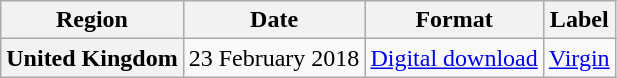<table class="wikitable plainrowheaders" style="text-align:center">
<tr>
<th>Region</th>
<th>Date</th>
<th>Format</th>
<th>Label</th>
</tr>
<tr>
<th scope="row">United Kingdom</th>
<td>23 February 2018</td>
<td><a href='#'>Digital download</a></td>
<td><a href='#'>Virgin</a></td>
</tr>
</table>
